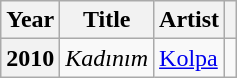<table class="wikitable plainrowheaders sortable">
<tr>
<th scope="col">Year</th>
<th scope="col">Title</th>
<th scope="col">Artist</th>
<th scope="col" class="unsortable"></th>
</tr>
<tr>
<th scope="row">2010</th>
<td><em>Kadınım</em></td>
<td><a href='#'>Kolpa</a></td>
<td></td>
</tr>
</table>
